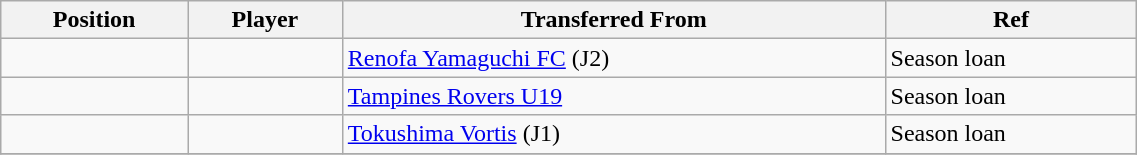<table class="wikitable sortable" style="width:60%; text-align:center; font-size:100%; text-align:left;">
<tr>
<th><strong>Position</strong></th>
<th><strong>Player</strong></th>
<th><strong>Transferred From</strong></th>
<th><strong>Ref</strong></th>
</tr>
<tr>
<td></td>
<td></td>
<td> <a href='#'>Renofa Yamaguchi FC</a> (J2)</td>
<td>Season loan </td>
</tr>
<tr>
<td></td>
<td></td>
<td> <a href='#'>Tampines Rovers U19</a></td>
<td>Season loan </td>
</tr>
<tr>
<td></td>
<td></td>
<td> <a href='#'>Tokushima Vortis</a> (J1)</td>
<td>Season loan </td>
</tr>
<tr>
</tr>
</table>
